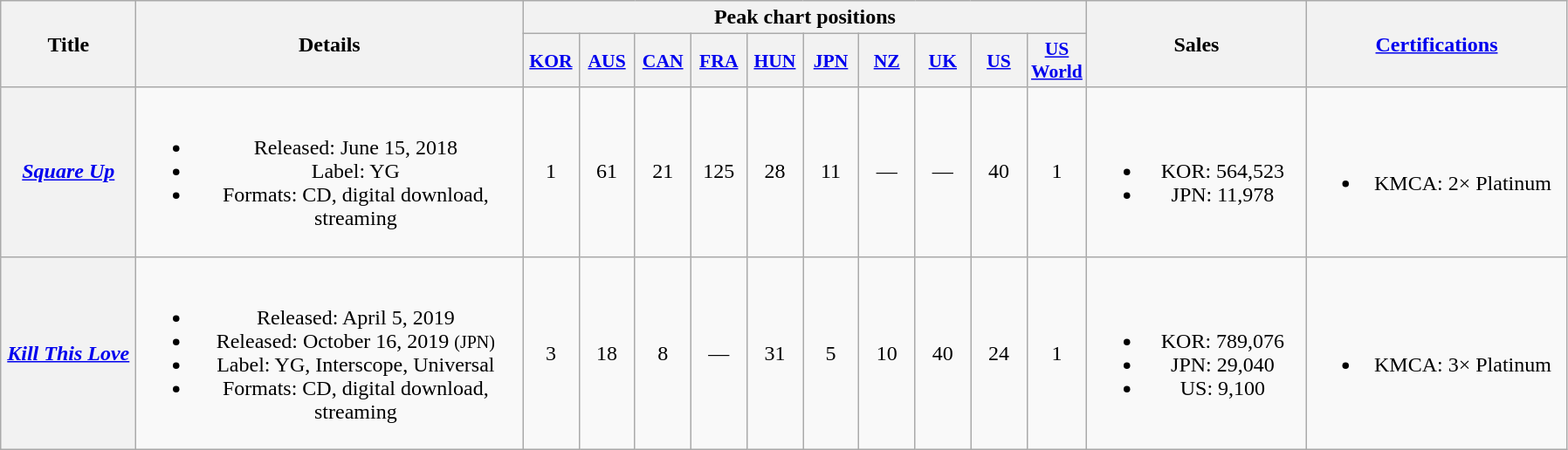<table class="wikitable plainrowheaders" style="text-align:center;">
<tr>
<th rowspan="2" style="width:6em;">Title</th>
<th rowspan="2" style="width:18em;">Details</th>
<th colspan="10">Peak chart positions</th>
<th rowspan="2" style="width:10em;">Sales</th>
<th rowspan="2" style="width:12em;"><a href='#'>Certifications</a><br></th>
</tr>
<tr>
<th scope="col" style="width:2.5em;font-size:90%;"><a href='#'>KOR</a><br></th>
<th scope="col" style="width:2.5em;font-size:90%;"><a href='#'>AUS</a><br></th>
<th scope="col" style="width:2.5em;font-size:90%;"><a href='#'>CAN</a><br></th>
<th scope="col" style="width:2.5em;font-size:90%;"><a href='#'>FRA</a><br></th>
<th scope="col" style="width:2.5em;font-size:90%;"><a href='#'>HUN</a><br></th>
<th scope="col" style="width:2.5em;font-size:90%;"><a href='#'>JPN</a><br></th>
<th scope="col" style="width:2.5em;font-size:90%;"><a href='#'>NZ</a><br></th>
<th scope="col" style="width:2.5em;font-size:90%;"><a href='#'>UK</a><br></th>
<th scope="col" style="width:2.5em;font-size:90%;"><a href='#'>US</a><br></th>
<th scope="col" style="width:2.5em;font-size:90%;"><a href='#'>US<br>World</a><br></th>
</tr>
<tr>
<th scope="row"><em><a href='#'>Square Up</a></em></th>
<td><br><ul><li>Released: June 15, 2018</li><li>Label: YG</li><li>Formats: CD, digital download, streaming</li></ul></td>
<td>1</td>
<td>61</td>
<td>21</td>
<td>125</td>
<td>28</td>
<td>11</td>
<td>—</td>
<td>—</td>
<td>40</td>
<td>1</td>
<td><br><ul><li>KOR: 564,523</li><li>JPN: 11,978</li></ul></td>
<td><br><ul><li>KMCA: 2× Platinum</li></ul></td>
</tr>
<tr>
<th scope="row"><em><a href='#'>Kill This Love</a></em></th>
<td><br><ul><li>Released: April 5, 2019</li><li>Released: October 16, 2019 <small>(JPN)</small></li><li>Label: YG, Interscope, Universal</li><li>Formats: CD, digital download, streaming</li></ul></td>
<td>3</td>
<td>18</td>
<td>8</td>
<td>—</td>
<td>31</td>
<td>5</td>
<td>10</td>
<td>40</td>
<td>24</td>
<td>1</td>
<td><br><ul><li>KOR: 789,076</li><li>JPN: 29,040</li><li>US: 9,100</li></ul></td>
<td><br><ul><li>KMCA: 3× Platinum</li></ul></td>
</tr>
</table>
